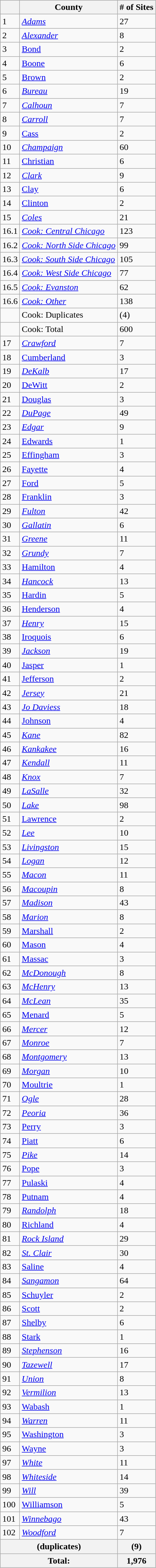<table class="wikitable sortable">
<tr>
<th></th>
<th><strong>County</strong></th>
<th><strong># of Sites</strong></th>
</tr>
<tr ->
<td>1</td>
<td><a href='#'><em>Adams</em></a></td>
<td>27</td>
</tr>
<tr ->
<td>2</td>
<td><a href='#'><em>Alexander</em></a></td>
<td>8</td>
</tr>
<tr ->
<td>3</td>
<td><a href='#'>Bond</a></td>
<td>2</td>
</tr>
<tr ->
<td>4</td>
<td><a href='#'>Boone</a></td>
<td>6</td>
</tr>
<tr ->
<td>5</td>
<td><a href='#'>Brown</a></td>
<td>2</td>
</tr>
<tr ->
<td>6</td>
<td><a href='#'><em>Bureau</em></a></td>
<td>19</td>
</tr>
<tr ->
<td>7</td>
<td><a href='#'><em>Calhoun</em></a></td>
<td>7</td>
</tr>
<tr ->
<td>8</td>
<td><a href='#'><em>Carroll</em></a></td>
<td>7</td>
</tr>
<tr ->
<td>9</td>
<td><a href='#'>Cass</a></td>
<td>2</td>
</tr>
<tr ->
<td>10</td>
<td><a href='#'><em>Champaign</em></a></td>
<td>60</td>
</tr>
<tr ->
<td>11</td>
<td><a href='#'>Christian</a></td>
<td>6</td>
</tr>
<tr ->
<td>12</td>
<td><a href='#'><em>Clark</em></a></td>
<td>9</td>
</tr>
<tr ->
<td>13</td>
<td><a href='#'>Clay</a></td>
<td>6</td>
</tr>
<tr ->
<td>14</td>
<td><a href='#'>Clinton</a></td>
<td>2</td>
</tr>
<tr ->
<td>15</td>
<td><a href='#'><em>Coles</em></a></td>
<td>21</td>
</tr>
<tr ->
<td>16.1</td>
<td><a href='#'><em>Cook: Central Chicago</em></a></td>
<td>123</td>
</tr>
<tr ->
<td>16.2</td>
<td><a href='#'><em>Cook: North Side Chicago</em></a></td>
<td>99</td>
</tr>
<tr ->
<td>16.3</td>
<td><a href='#'><em>Cook: South Side Chicago</em></a></td>
<td>105</td>
</tr>
<tr ->
<td>16.4</td>
<td><a href='#'><em>Cook: West Side Chicago</em></a></td>
<td>77</td>
</tr>
<tr ->
<td>16.5</td>
<td><a href='#'><em>Cook: Evanston</em></a></td>
<td>62</td>
</tr>
<tr ->
<td>16.6</td>
<td><a href='#'><em>Cook: Other</em></a></td>
<td>138</td>
</tr>
<tr ->
<td></td>
<td>Cook: Duplicates</td>
<td>(4)</td>
</tr>
<tr ->
<td></td>
<td>Cook: Total</td>
<td>600</td>
</tr>
<tr ->
<td>17</td>
<td><a href='#'><em>Crawford</em></a></td>
<td>7</td>
</tr>
<tr ->
<td>18</td>
<td><a href='#'>Cumberland</a></td>
<td>3</td>
</tr>
<tr ->
<td>19</td>
<td><a href='#'><em>DeKalb</em></a></td>
<td>17</td>
</tr>
<tr ->
<td>20</td>
<td><a href='#'>DeWitt</a></td>
<td>2</td>
</tr>
<tr ->
<td>21</td>
<td><a href='#'>Douglas</a></td>
<td>3</td>
</tr>
<tr ->
<td>22</td>
<td><a href='#'><em>DuPage</em></a></td>
<td>49</td>
</tr>
<tr ->
<td>23</td>
<td><a href='#'><em>Edgar</em></a></td>
<td>9</td>
</tr>
<tr ->
<td>24</td>
<td><a href='#'>Edwards</a></td>
<td>1</td>
</tr>
<tr ->
<td>25</td>
<td><a href='#'>Effingham</a></td>
<td>3</td>
</tr>
<tr ->
<td>26</td>
<td><a href='#'>Fayette</a></td>
<td>4</td>
</tr>
<tr ->
<td>27</td>
<td><a href='#'>Ford</a></td>
<td>5</td>
</tr>
<tr ->
<td>28</td>
<td><a href='#'>Franklin</a></td>
<td>3</td>
</tr>
<tr ->
<td>29</td>
<td><a href='#'><em>Fulton</em></a></td>
<td>42</td>
</tr>
<tr ->
<td>30</td>
<td><a href='#'><em>Gallatin</em></a></td>
<td>6</td>
</tr>
<tr ->
<td>31</td>
<td><a href='#'><em>Greene</em></a></td>
<td>11</td>
</tr>
<tr ->
<td>32</td>
<td><a href='#'><em>Grundy</em></a></td>
<td>7</td>
</tr>
<tr ->
<td>33</td>
<td><a href='#'>Hamilton</a></td>
<td>4</td>
</tr>
<tr ->
<td>34</td>
<td><a href='#'><em>Hancock</em></a></td>
<td>13</td>
</tr>
<tr ->
<td>35</td>
<td><a href='#'>Hardin</a></td>
<td>5</td>
</tr>
<tr ->
<td>36</td>
<td><a href='#'>Henderson</a></td>
<td>4</td>
</tr>
<tr ->
<td>37</td>
<td><a href='#'><em>Henry</em></a></td>
<td>15</td>
</tr>
<tr ->
<td>38</td>
<td><a href='#'>Iroquois</a></td>
<td>6</td>
</tr>
<tr ->
<td>39</td>
<td><a href='#'><em>Jackson</em></a></td>
<td>19</td>
</tr>
<tr ->
<td>40</td>
<td><a href='#'>Jasper</a></td>
<td>1</td>
</tr>
<tr ->
<td>41</td>
<td><a href='#'>Jefferson</a></td>
<td>2</td>
</tr>
<tr ->
<td>42</td>
<td><a href='#'><em>Jersey</em></a></td>
<td>21</td>
</tr>
<tr ->
<td>43</td>
<td><a href='#'><em>Jo Daviess</em></a></td>
<td>18</td>
</tr>
<tr ->
<td>44</td>
<td><a href='#'>Johnson</a></td>
<td>4</td>
</tr>
<tr ->
<td>45</td>
<td><a href='#'><em>Kane</em></a></td>
<td>82</td>
</tr>
<tr ->
<td>46</td>
<td><a href='#'><em>Kankakee</em></a></td>
<td>16</td>
</tr>
<tr ->
<td>47</td>
<td><a href='#'><em>Kendall</em></a></td>
<td>11</td>
</tr>
<tr ->
<td>48</td>
<td><a href='#'><em>Knox</em></a></td>
<td>7</td>
</tr>
<tr ->
<td>49</td>
<td><a href='#'><em>LaSalle</em></a></td>
<td>32</td>
</tr>
<tr ->
<td>50</td>
<td><a href='#'><em>Lake</em></a></td>
<td>98</td>
</tr>
<tr ->
<td>51</td>
<td><a href='#'>Lawrence</a></td>
<td>2</td>
</tr>
<tr ->
<td>52</td>
<td><a href='#'><em>Lee</em></a></td>
<td>10</td>
</tr>
<tr ->
<td>53</td>
<td><a href='#'><em>Livingston</em></a></td>
<td>15</td>
</tr>
<tr ->
<td>54</td>
<td><a href='#'><em>Logan</em></a></td>
<td>12</td>
</tr>
<tr ->
<td>55</td>
<td><a href='#'><em>Macon</em></a></td>
<td>11</td>
</tr>
<tr ->
<td>56</td>
<td><a href='#'><em>Macoupin</em></a></td>
<td>8</td>
</tr>
<tr ->
<td>57</td>
<td><a href='#'><em>Madison</em></a></td>
<td>43</td>
</tr>
<tr ->
<td>58</td>
<td><a href='#'><em>Marion</em></a></td>
<td>8</td>
</tr>
<tr ->
<td>59</td>
<td><a href='#'>Marshall</a></td>
<td>2</td>
</tr>
<tr ->
<td>60</td>
<td><a href='#'>Mason</a></td>
<td>4</td>
</tr>
<tr ->
<td>61</td>
<td><a href='#'>Massac</a></td>
<td>3</td>
</tr>
<tr ->
<td>62</td>
<td><a href='#'><em>McDonough</em></a></td>
<td>8</td>
</tr>
<tr ->
<td>63</td>
<td><a href='#'><em>McHenry</em></a></td>
<td>13</td>
</tr>
<tr ->
<td>64</td>
<td><a href='#'><em>McLean</em></a></td>
<td>35</td>
</tr>
<tr ->
<td>65</td>
<td><a href='#'>Menard</a></td>
<td>5</td>
</tr>
<tr ->
<td>66</td>
<td><a href='#'><em>Mercer</em></a></td>
<td>12</td>
</tr>
<tr ->
<td>67</td>
<td><a href='#'><em>Monroe</em></a></td>
<td>7</td>
</tr>
<tr ->
<td>68</td>
<td><a href='#'><em>Montgomery</em></a></td>
<td>13</td>
</tr>
<tr ->
<td>69</td>
<td><a href='#'><em>Morgan</em></a></td>
<td>10</td>
</tr>
<tr ->
<td>70</td>
<td><a href='#'>Moultrie</a></td>
<td>1</td>
</tr>
<tr ->
<td>71</td>
<td><a href='#'><em>Ogle</em></a></td>
<td>28</td>
</tr>
<tr ->
<td>72</td>
<td><a href='#'><em>Peoria</em></a></td>
<td>36</td>
</tr>
<tr ->
<td>73</td>
<td><a href='#'>Perry</a></td>
<td>3</td>
</tr>
<tr ->
<td>74</td>
<td><a href='#'>Piatt</a></td>
<td>6</td>
</tr>
<tr ->
<td>75</td>
<td><a href='#'><em>Pike</em></a></td>
<td>14</td>
</tr>
<tr ->
<td>76</td>
<td><a href='#'>Pope</a></td>
<td>3</td>
</tr>
<tr ->
<td>77</td>
<td><a href='#'>Pulaski</a></td>
<td>4</td>
</tr>
<tr ->
<td>78</td>
<td><a href='#'>Putnam</a></td>
<td>4</td>
</tr>
<tr ->
<td>79</td>
<td><a href='#'><em>Randolph</em></a></td>
<td>18</td>
</tr>
<tr ->
<td>80</td>
<td><a href='#'>Richland</a></td>
<td>4</td>
</tr>
<tr ->
<td>81</td>
<td><a href='#'><em>Rock Island</em></a></td>
<td>29</td>
</tr>
<tr ->
<td>82</td>
<td><a href='#'><em>St. Clair</em></a></td>
<td>30</td>
</tr>
<tr ->
<td>83</td>
<td><a href='#'>Saline</a></td>
<td>4</td>
</tr>
<tr ->
<td>84</td>
<td><a href='#'><em>Sangamon</em></a></td>
<td>64</td>
</tr>
<tr ->
<td>85</td>
<td><a href='#'>Schuyler</a></td>
<td>2</td>
</tr>
<tr ->
<td>86</td>
<td><a href='#'>Scott</a></td>
<td>2</td>
</tr>
<tr ->
<td>87</td>
<td><a href='#'>Shelby</a></td>
<td>6</td>
</tr>
<tr ->
<td>88</td>
<td><a href='#'>Stark</a></td>
<td>1</td>
</tr>
<tr ->
<td>89</td>
<td><a href='#'><em>Stephenson</em></a></td>
<td>16</td>
</tr>
<tr ->
<td>90</td>
<td><a href='#'><em>Tazewell</em></a></td>
<td>17</td>
</tr>
<tr ->
<td>91</td>
<td><a href='#'><em>Union</em></a></td>
<td>8</td>
</tr>
<tr ->
<td>92</td>
<td><a href='#'><em>Vermilion</em></a></td>
<td>13</td>
</tr>
<tr ->
<td>93</td>
<td><a href='#'>Wabash</a></td>
<td>1</td>
</tr>
<tr ->
<td>94</td>
<td><a href='#'><em>Warren</em></a></td>
<td>11</td>
</tr>
<tr ->
<td>95</td>
<td><a href='#'>Washington</a></td>
<td>3</td>
</tr>
<tr ->
<td>96</td>
<td><a href='#'>Wayne</a></td>
<td>3</td>
</tr>
<tr ->
<td>97</td>
<td><a href='#'><em>White</em></a></td>
<td>11</td>
</tr>
<tr ->
<td>98</td>
<td><a href='#'><em>Whiteside</em></a></td>
<td>14</td>
</tr>
<tr ->
<td>99</td>
<td><a href='#'><em>Will</em></a></td>
<td>39</td>
</tr>
<tr ->
<td>100</td>
<td><a href='#'>Williamson</a></td>
<td>5</td>
</tr>
<tr ->
<td>101</td>
<td><a href='#'><em>Winnebago</em></a></td>
<td>43</td>
</tr>
<tr ->
<td>102</td>
<td><a href='#'><em>Woodford</em></a></td>
<td>7</td>
</tr>
<tr class="sortbottom">
<th colspan="2">(duplicates)</th>
<th>(9)</th>
</tr>
<tr class="sortbottom">
<th colspan="2">Total:</th>
<th>1,976</th>
</tr>
</table>
